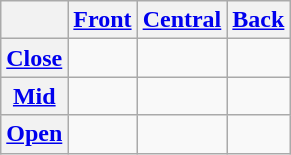<table class="wikitable" style="text-align:center">
<tr>
<th></th>
<th><a href='#'>Front</a></th>
<th><a href='#'>Central</a></th>
<th><a href='#'>Back</a></th>
</tr>
<tr>
<th><a href='#'>Close</a></th>
<td> </td>
<td> </td>
<td> </td>
</tr>
<tr>
<th><a href='#'>Mid</a></th>
<td> </td>
<td></td>
<td> </td>
</tr>
<tr>
<th><a href='#'>Open</a></th>
<td> </td>
<td></td>
<td></td>
</tr>
</table>
